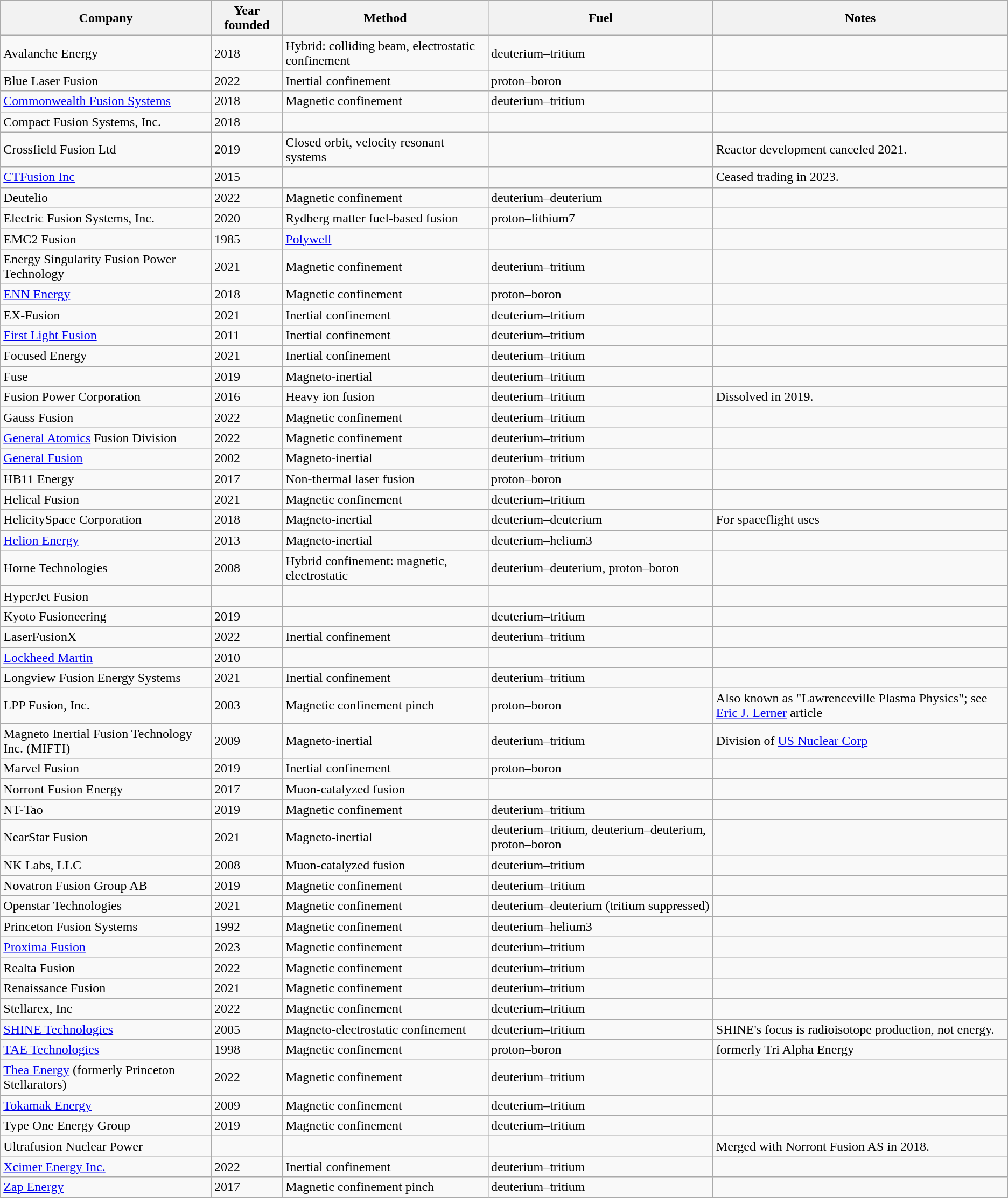<table class="wikitable sortable">
<tr>
<th>Company</th>
<th>Year founded</th>
<th>Method</th>
<th>Fuel</th>
<th>Notes</th>
</tr>
<tr>
<td>Avalanche Energy</td>
<td>2018</td>
<td>Hybrid: colliding beam, electrostatic confinement</td>
<td>deuterium–tritium</td>
<td></td>
</tr>
<tr>
<td>Blue Laser Fusion</td>
<td>2022</td>
<td>Inertial confinement</td>
<td>proton–boron</td>
<td></td>
</tr>
<tr>
<td><a href='#'>Commonwealth Fusion Systems</a></td>
<td>2018</td>
<td>Magnetic confinement</td>
<td>deuterium–tritium</td>
<td></td>
</tr>
<tr>
<td>Compact Fusion Systems, Inc.</td>
<td>2018</td>
<td></td>
<td></td>
<td></td>
</tr>
<tr>
<td>Crossfield Fusion Ltd</td>
<td>2019</td>
<td>Closed orbit, velocity resonant systems</td>
<td></td>
<td>Reactor development canceled 2021.</td>
</tr>
<tr>
<td><a href='#'>CTFusion Inc</a></td>
<td>2015</td>
<td></td>
<td></td>
<td>Ceased trading in 2023.</td>
</tr>
<tr>
<td>Deutelio</td>
<td>2022</td>
<td>Magnetic confinement</td>
<td>deuterium–deuterium</td>
<td></td>
</tr>
<tr>
<td>Electric Fusion Systems, Inc.</td>
<td>2020</td>
<td>Rydberg matter fuel-based fusion</td>
<td>proton–lithium7</td>
<td></td>
</tr>
<tr>
<td>EMC2 Fusion</td>
<td>1985</td>
<td><a href='#'>Polywell</a></td>
<td></td>
<td></td>
</tr>
<tr>
<td>Energy Singularity Fusion Power Technology</td>
<td>2021</td>
<td>Magnetic confinement</td>
<td>deuterium–tritium</td>
<td></td>
</tr>
<tr>
<td><a href='#'>ENN Energy</a></td>
<td>2018</td>
<td>Magnetic confinement</td>
<td>proton–boron</td>
<td></td>
</tr>
<tr>
<td>EX-Fusion</td>
<td>2021</td>
<td>Inertial confinement</td>
<td>deuterium–tritium</td>
<td></td>
</tr>
<tr>
<td><a href='#'>First Light Fusion</a></td>
<td>2011</td>
<td>Inertial confinement</td>
<td>deuterium–tritium</td>
<td></td>
</tr>
<tr>
<td>Focused Energy</td>
<td>2021</td>
<td>Inertial confinement</td>
<td>deuterium–tritium</td>
<td></td>
</tr>
<tr>
<td>Fuse</td>
<td>2019</td>
<td>Magneto-inertial</td>
<td>deuterium–tritium</td>
<td></td>
</tr>
<tr>
<td>Fusion Power Corporation</td>
<td>2016</td>
<td>Heavy ion fusion</td>
<td>deuterium–tritium</td>
<td>Dissolved in 2019.</td>
</tr>
<tr>
<td>Gauss Fusion</td>
<td>2022</td>
<td>Magnetic confinement</td>
<td>deuterium–tritium</td>
<td></td>
</tr>
<tr>
<td><a href='#'>General Atomics</a> Fusion Division</td>
<td>2022</td>
<td>Magnetic confinement</td>
<td>deuterium–tritium</td>
<td></td>
</tr>
<tr>
<td><a href='#'>General Fusion</a></td>
<td>2002</td>
<td>Magneto-inertial</td>
<td>deuterium–tritium</td>
<td></td>
</tr>
<tr>
<td>HB11 Energy</td>
<td>2017</td>
<td>Non-thermal laser fusion</td>
<td>proton–boron</td>
<td></td>
</tr>
<tr>
<td>Helical Fusion</td>
<td>2021</td>
<td>Magnetic confinement</td>
<td>deuterium–tritium</td>
<td></td>
</tr>
<tr>
<td>HelicitySpace Corporation</td>
<td>2018</td>
<td>Magneto-inertial</td>
<td>deuterium–deuterium</td>
<td>For spaceflight uses</td>
</tr>
<tr>
<td><a href='#'>Helion Energy</a></td>
<td>2013</td>
<td>Magneto-inertial</td>
<td>deuterium–helium3</td>
<td></td>
</tr>
<tr>
<td>Horne Technologies</td>
<td>2008</td>
<td>Hybrid confinement: magnetic, electrostatic</td>
<td>deuterium–deuterium, proton–boron</td>
<td></td>
</tr>
<tr>
<td>HyperJet Fusion</td>
<td></td>
<td></td>
<td></td>
<td></td>
</tr>
<tr>
<td>Kyoto Fusioneering</td>
<td>2019</td>
<td></td>
<td>deuterium–tritium</td>
<td></td>
</tr>
<tr>
<td>LaserFusionX</td>
<td>2022</td>
<td>Inertial confinement</td>
<td>deuterium–tritium</td>
<td></td>
</tr>
<tr>
<td><a href='#'>Lockheed Martin</a></td>
<td>2010</td>
<td></td>
<td></td>
<td></td>
</tr>
<tr>
<td>Longview Fusion Energy Systems</td>
<td>2021</td>
<td>Inertial confinement</td>
<td>deuterium–tritium</td>
<td></td>
</tr>
<tr>
<td>LPP Fusion, Inc.</td>
<td>2003</td>
<td>Magnetic confinement pinch</td>
<td>proton–boron</td>
<td>Also known as "Lawrenceville Plasma Physics"; see <a href='#'>Eric J. Lerner</a> article</td>
</tr>
<tr>
<td>Magneto Inertial Fusion Technology Inc. (MIFTI)</td>
<td>2009</td>
<td>Magneto-inertial</td>
<td>deuterium–tritium</td>
<td>Division of <a href='#'>US Nuclear Corp</a></td>
</tr>
<tr>
<td>Marvel Fusion</td>
<td>2019</td>
<td>Inertial confinement</td>
<td>proton–boron</td>
<td></td>
</tr>
<tr>
<td>Norront Fusion Energy</td>
<td>2017</td>
<td>Muon-catalyzed fusion</td>
<td></td>
<td></td>
</tr>
<tr>
<td>NT-Tao</td>
<td>2019</td>
<td>Magnetic confinement</td>
<td>deuterium–tritium</td>
<td></td>
</tr>
<tr>
<td>NearStar Fusion</td>
<td>2021</td>
<td>Magneto-inertial</td>
<td>deuterium–tritium, deuterium–deuterium, proton–boron</td>
<td></td>
</tr>
<tr>
<td>NK Labs, LLC</td>
<td>2008</td>
<td>Muon-catalyzed fusion</td>
<td>deuterium–tritium</td>
<td></td>
</tr>
<tr>
<td>Novatron Fusion Group AB</td>
<td>2019</td>
<td>Magnetic confinement</td>
<td>deuterium–tritium</td>
<td></td>
</tr>
<tr>
<td>Openstar Technologies</td>
<td>2021</td>
<td>Magnetic confinement</td>
<td>deuterium–deuterium (tritium suppressed)</td>
<td></td>
</tr>
<tr>
<td>Princeton Fusion Systems</td>
<td>1992</td>
<td>Magnetic confinement</td>
<td>deuterium–helium3</td>
<td></td>
</tr>
<tr>
<td><a href='#'>Proxima Fusion</a></td>
<td>2023</td>
<td>Magnetic confinement</td>
<td>deuterium–tritium</td>
<td></td>
</tr>
<tr>
<td>Realta Fusion</td>
<td>2022</td>
<td>Magnetic confinement</td>
<td>deuterium–tritium</td>
<td></td>
</tr>
<tr>
<td>Renaissance Fusion</td>
<td>2021</td>
<td>Magnetic confinement</td>
<td>deuterium–tritium</td>
<td></td>
</tr>
<tr>
<td>Stellarex, Inc</td>
<td>2022</td>
<td>Magnetic confinement</td>
<td>deuterium–tritium</td>
<td></td>
</tr>
<tr>
<td><a href='#'>SHINE Technologies</a></td>
<td>2005</td>
<td>Magneto-electrostatic confinement</td>
<td>deuterium–tritium</td>
<td>SHINE's focus is radioisotope production, not energy.</td>
</tr>
<tr>
<td><a href='#'>TAE Technologies</a></td>
<td>1998</td>
<td>Magnetic confinement</td>
<td>proton–boron</td>
<td>formerly Tri Alpha Energy</td>
</tr>
<tr>
<td><a href='#'>Thea Energy</a> (formerly Princeton Stellarators)</td>
<td>2022</td>
<td>Magnetic confinement</td>
<td>deuterium–tritium</td>
<td></td>
</tr>
<tr>
<td><a href='#'>Tokamak Energy</a></td>
<td>2009</td>
<td>Magnetic confinement</td>
<td>deuterium–tritium</td>
<td></td>
</tr>
<tr>
<td>Type One Energy Group</td>
<td>2019</td>
<td>Magnetic confinement</td>
<td>deuterium–tritium</td>
<td></td>
</tr>
<tr>
<td>Ultrafusion Nuclear Power</td>
<td></td>
<td></td>
<td></td>
<td>Merged with Norront Fusion AS in 2018.</td>
</tr>
<tr>
<td><a href='#'>Xcimer Energy Inc.</a></td>
<td>2022</td>
<td>Inertial confinement</td>
<td>deuterium–tritium</td>
<td></td>
</tr>
<tr>
<td><a href='#'>Zap Energy</a></td>
<td>2017</td>
<td>Magnetic confinement pinch</td>
<td>deuterium–tritium</td>
<td></td>
</tr>
</table>
